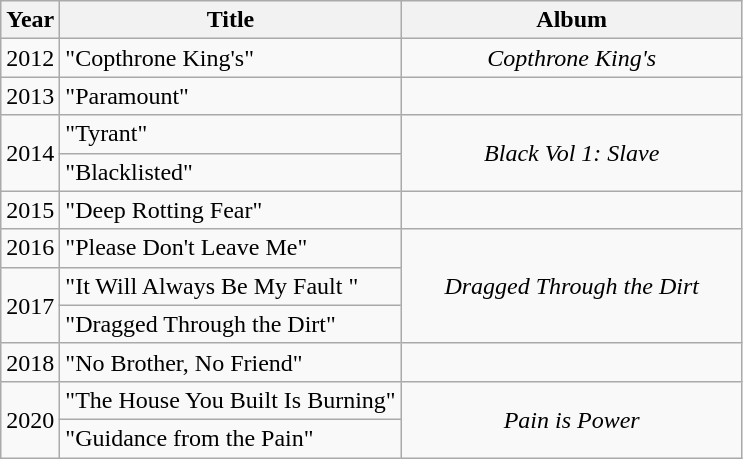<table class="wikitable" style="text-align:center;">
<tr>
<th scope="col">Year</th>
<th scope="col">Title</th>
<th scope="col" width="220">Album</th>
</tr>
<tr>
<td>2012</td>
<td align="left">"Copthrone King's"</td>
<td><em>Copthrone King's</em></td>
</tr>
<tr>
<td>2013</td>
<td align="left">"Paramount"</td>
<td></td>
</tr>
<tr>
<td rowspan="2">2014</td>
<td align="left">"Tyrant"</td>
<td rowspan="2"><em>Black Vol 1: Slave</em></td>
</tr>
<tr>
<td align="left">"Blacklisted"</td>
</tr>
<tr>
<td>2015</td>
<td align="left">"Deep Rotting Fear"</td>
<td></td>
</tr>
<tr>
<td>2016</td>
<td align="left">"Please Don't Leave Me"</td>
<td rowspan="3"><em>Dragged Through the Dirt</em></td>
</tr>
<tr>
<td rowspan="2">2017</td>
<td align="left">"It Will Always Be My Fault "</td>
</tr>
<tr>
<td align="left">"Dragged Through the Dirt"</td>
</tr>
<tr>
<td>2018</td>
<td align="left">"No Brother, No Friend"</td>
<td></td>
</tr>
<tr>
<td rowspan="2">2020</td>
<td align="left">"The House You Built Is Burning"</td>
<td rowspan="2"><em>Pain is Power</em></td>
</tr>
<tr>
<td align="left">"Guidance from the Pain" </td>
</tr>
</table>
